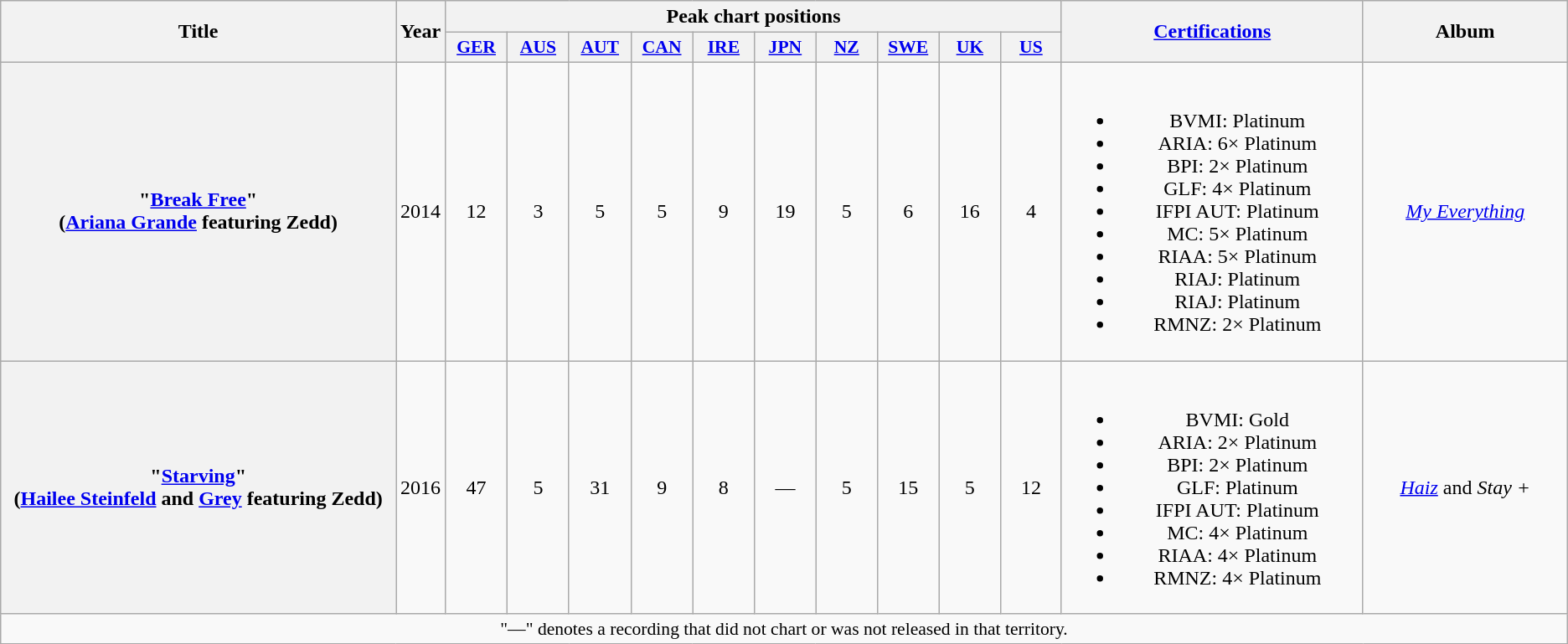<table class="wikitable plainrowheaders" style="text-align:center;" border="1">
<tr>
<th scope="col" rowspan="2" style="width:20em;">Title</th>
<th scope="col" rowspan="2">Year</th>
<th scope="col" colspan="10">Peak chart positions</th>
<th scope="col" rowspan="2" style="width:15em;"><a href='#'>Certifications</a></th>
<th scope="col" rowspan="2" style="width:10em;">Album</th>
</tr>
<tr>
<th scope="col" style="width:3em;font-size:90%;"><a href='#'>GER</a><br></th>
<th scope="col" style="width:3em;font-size:90%;"><a href='#'>AUS</a><br></th>
<th scope="col" style="width:3em;font-size:90%;"><a href='#'>AUT</a><br></th>
<th scope="col" style="width:3em;font-size:90%;"><a href='#'>CAN</a><br></th>
<th scope="col" style="width:3em;font-size:90%;"><a href='#'>IRE</a><br></th>
<th scope="col" style="width:3em;font-size:90%;"><a href='#'>JPN</a><br></th>
<th scope="col" style="width:3em;font-size:90%;"><a href='#'>NZ</a><br></th>
<th scope="col" style="width:3em;font-size:90%;"><a href='#'>SWE</a><br></th>
<th scope="col" style="width:3em;font-size:90%;"><a href='#'>UK</a><br></th>
<th scope="col" style="width:3em;font-size:90%;"><a href='#'>US</a><br></th>
</tr>
<tr>
<th scope="row">"<a href='#'>Break Free</a>"<br><span>(<a href='#'>Ariana Grande</a> featuring Zedd)</span></th>
<td>2014</td>
<td>12</td>
<td>3</td>
<td>5</td>
<td>5</td>
<td>9</td>
<td>19</td>
<td>5</td>
<td>6</td>
<td>16</td>
<td>4</td>
<td><br><ul><li>BVMI: Platinum</li><li>ARIA: 6× Platinum</li><li>BPI: 2× Platinum</li><li>GLF: 4× Platinum</li><li>IFPI AUT: Platinum</li><li>MC: 5× Platinum</li><li>RIAA: 5× Platinum</li><li>RIAJ: Platinum </li><li>RIAJ: Platinum </li><li>RMNZ: 2× Platinum</li></ul></td>
<td><em><a href='#'>My Everything</a></em></td>
</tr>
<tr>
<th scope="row">"<a href='#'>Starving</a>"<br><span>(<a href='#'>Hailee Steinfeld</a> and <a href='#'>Grey</a> featuring Zedd)</span></th>
<td>2016</td>
<td>47</td>
<td>5</td>
<td>31</td>
<td>9</td>
<td>8</td>
<td>—</td>
<td>5</td>
<td>15</td>
<td>5</td>
<td>12</td>
<td><br><ul><li>BVMI: Gold</li><li>ARIA: 2× Platinum</li><li>BPI: 2× Platinum</li><li>GLF: Platinum</li><li>IFPI AUT: Platinum</li><li>MC: 4× Platinum</li><li>RIAA: 4× Platinum</li><li>RMNZ: 4× Platinum</li></ul></td>
<td><em><a href='#'>Haiz</a></em> and <em>Stay +</em></td>
</tr>
<tr>
<td colspan="14" style="font-size:90%">"—" denotes a recording that did not chart or was not released in that territory.</td>
</tr>
</table>
